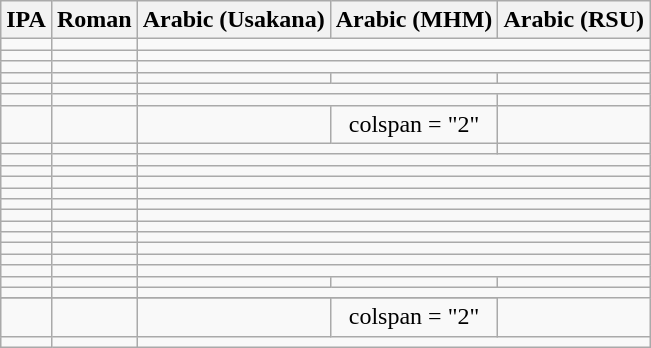<table class="wikitable" style="text-align: center;">
<tr>
<th>IPA</th>
<th>Roman</th>
<th>Arabic (Usakana)</th>
<th>Arabic (MHM)</th>
<th>Arabic (RSU)</th>
</tr>
<tr>
<td></td>
<td></td>
<td colspan = "3"></td>
</tr>
<tr>
<td></td>
<td></td>
<td colspan = "3"></td>
</tr>
<tr>
<td></td>
<td></td>
<td colspan = "3"></td>
</tr>
<tr>
<td></td>
<td></td>
<td></td>
<td></td>
<td></td>
</tr>
<tr>
<td></td>
<td></td>
<td colspan = "3"></td>
</tr>
<tr>
<td></td>
<td></td>
<td colspan = "2"></td>
<td></td>
</tr>
<tr>
<td></td>
<td></td>
<td></td>
<td>colspan = "2" </td>
</tr>
<tr>
<td></td>
<td></td>
<td colspan = "2"></td>
<td></td>
</tr>
<tr>
<td></td>
<td></td>
<td colspan = "3"></td>
</tr>
<tr>
<td></td>
<td></td>
<td colspan = "3"></td>
</tr>
<tr>
<td></td>
<td></td>
<td colspan = "3"></td>
</tr>
<tr>
<td></td>
<td></td>
<td colspan = "3"></td>
</tr>
<tr>
<td></td>
<td></td>
<td colspan = "3"></td>
</tr>
<tr>
<td></td>
<td></td>
<td colspan = "3"></td>
</tr>
<tr>
<td></td>
<td></td>
<td colspan = "3"></td>
</tr>
<tr>
<td></td>
<td></td>
<td colspan = "3"></td>
</tr>
<tr>
<td></td>
<td></td>
<td colspan = "3"></td>
</tr>
<tr>
<td></td>
<td></td>
<td colspan = "3"></td>
</tr>
<tr>
<td></td>
<td></td>
<td colspan = "3"></td>
</tr>
<tr>
<td></td>
<td></td>
<td></td>
<td></td>
<td></td>
</tr>
<tr>
<td></td>
<td></td>
<td colspan = "3"></td>
</tr>
<tr>
</tr>
<tr>
<td></td>
<td></td>
<td></td>
<td>colspan = "2" </td>
</tr>
<tr>
<td></td>
<td></td>
<td colspan = "3"></td>
</tr>
</table>
